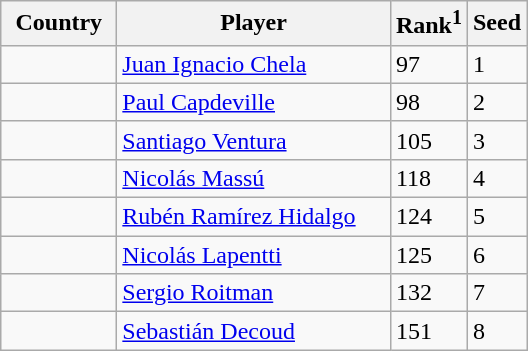<table class="sortable wikitable">
<tr>
<th width="70">Country</th>
<th width="175">Player</th>
<th>Rank<sup>1</sup></th>
<th>Seed</th>
</tr>
<tr>
<td></td>
<td><a href='#'>Juan Ignacio Chela</a></td>
<td>97</td>
<td>1</td>
</tr>
<tr>
<td></td>
<td><a href='#'>Paul Capdeville</a></td>
<td>98</td>
<td>2</td>
</tr>
<tr>
<td></td>
<td><a href='#'>Santiago Ventura</a></td>
<td>105</td>
<td>3</td>
</tr>
<tr>
<td></td>
<td><a href='#'>Nicolás Massú</a></td>
<td>118</td>
<td>4</td>
</tr>
<tr>
<td></td>
<td><a href='#'>Rubén Ramírez Hidalgo</a></td>
<td>124</td>
<td>5</td>
</tr>
<tr>
<td></td>
<td><a href='#'>Nicolás Lapentti</a></td>
<td>125</td>
<td>6</td>
</tr>
<tr>
<td></td>
<td><a href='#'>Sergio Roitman</a></td>
<td>132</td>
<td>7</td>
</tr>
<tr>
<td></td>
<td><a href='#'>Sebastián Decoud</a></td>
<td>151</td>
<td>8</td>
</tr>
</table>
